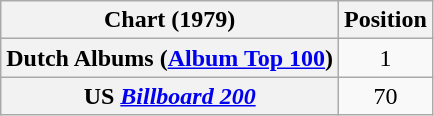<table class="wikitable plainrowheaders" style="text-align:center">
<tr>
<th scope="col">Chart (1979)</th>
<th scope="col">Position</th>
</tr>
<tr>
<th scope="row">Dutch Albums (<a href='#'>Album Top 100</a>)</th>
<td>1</td>
</tr>
<tr>
<th scope="row">US <em><a href='#'>Billboard 200</a></em></th>
<td>70</td>
</tr>
</table>
